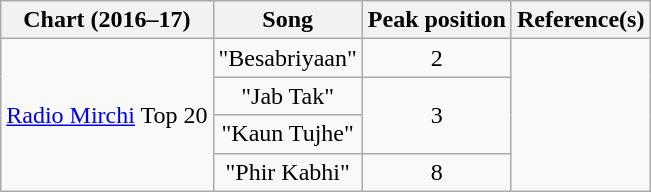<table class="wikitable" style="text-align:center">
<tr>
<th scope="col">Chart (2016–17)</th>
<th scope="col">Song</th>
<th scope="col">Peak position</th>
<th>Reference(s)</th>
</tr>
<tr>
<td rowspan="4"><a href='#'>Radio Mirchi</a> Top 20</td>
<td>"Besabriyaan"</td>
<td>2</td>
<td rowspan="4"></td>
</tr>
<tr>
<td>"Jab Tak"</td>
<td rowspan="2">3</td>
</tr>
<tr>
<td>"Kaun Tujhe"</td>
</tr>
<tr>
<td>"Phir Kabhi"</td>
<td>8</td>
</tr>
</table>
